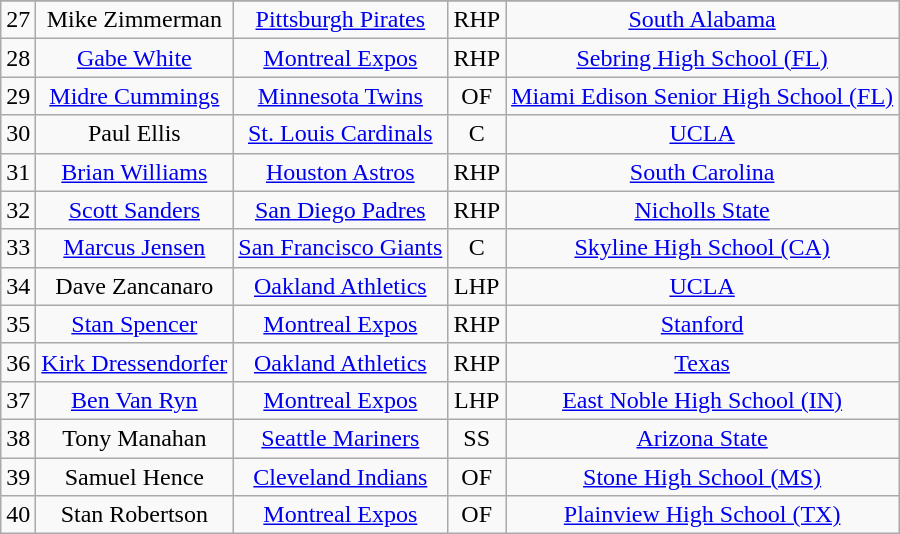<table class="wikitable" style="text-align:center">
<tr>
</tr>
<tr>
<td>27</td>
<td>Mike Zimmerman</td>
<td><a href='#'>Pittsburgh Pirates</a></td>
<td>RHP</td>
<td><a href='#'>South Alabama</a></td>
</tr>
<tr>
<td>28</td>
<td><a href='#'>Gabe White</a></td>
<td><a href='#'>Montreal Expos</a></td>
<td>RHP</td>
<td><a href='#'>Sebring High School (FL)</a></td>
</tr>
<tr>
<td>29</td>
<td><a href='#'>Midre Cummings</a></td>
<td><a href='#'>Minnesota Twins</a></td>
<td>OF</td>
<td><a href='#'>Miami Edison Senior High School (FL)</a></td>
</tr>
<tr>
<td>30</td>
<td>Paul Ellis</td>
<td><a href='#'>St. Louis Cardinals</a></td>
<td>C</td>
<td><a href='#'>UCLA</a></td>
</tr>
<tr>
<td>31</td>
<td><a href='#'>Brian Williams</a></td>
<td><a href='#'>Houston Astros</a></td>
<td>RHP</td>
<td><a href='#'>South Carolina</a></td>
</tr>
<tr>
<td>32</td>
<td><a href='#'>Scott Sanders</a></td>
<td><a href='#'>San Diego Padres</a></td>
<td>RHP</td>
<td><a href='#'>Nicholls State</a></td>
</tr>
<tr>
<td>33</td>
<td><a href='#'>Marcus Jensen</a></td>
<td><a href='#'>San Francisco Giants</a></td>
<td>C</td>
<td><a href='#'>Skyline High School (CA)</a></td>
</tr>
<tr>
<td>34</td>
<td>Dave Zancanaro</td>
<td><a href='#'>Oakland Athletics</a></td>
<td>LHP</td>
<td><a href='#'>UCLA</a></td>
</tr>
<tr>
<td>35</td>
<td><a href='#'>Stan Spencer</a></td>
<td><a href='#'>Montreal Expos</a></td>
<td>RHP</td>
<td><a href='#'>Stanford</a></td>
</tr>
<tr>
<td>36</td>
<td><a href='#'>Kirk Dressendorfer</a></td>
<td><a href='#'>Oakland Athletics</a></td>
<td>RHP</td>
<td><a href='#'>Texas</a></td>
</tr>
<tr>
<td>37</td>
<td><a href='#'>Ben Van Ryn</a></td>
<td><a href='#'>Montreal Expos</a></td>
<td>LHP</td>
<td><a href='#'>East Noble High School (IN)</a></td>
</tr>
<tr>
<td>38</td>
<td>Tony Manahan</td>
<td><a href='#'>Seattle Mariners</a></td>
<td>SS</td>
<td><a href='#'>Arizona State</a></td>
</tr>
<tr>
<td>39</td>
<td>Samuel Hence</td>
<td><a href='#'>Cleveland Indians</a></td>
<td>OF</td>
<td><a href='#'>Stone High School (MS)</a></td>
</tr>
<tr>
<td>40</td>
<td>Stan Robertson</td>
<td><a href='#'>Montreal Expos</a></td>
<td>OF</td>
<td><a href='#'>Plainview High School (TX)</a></td>
</tr>
</table>
